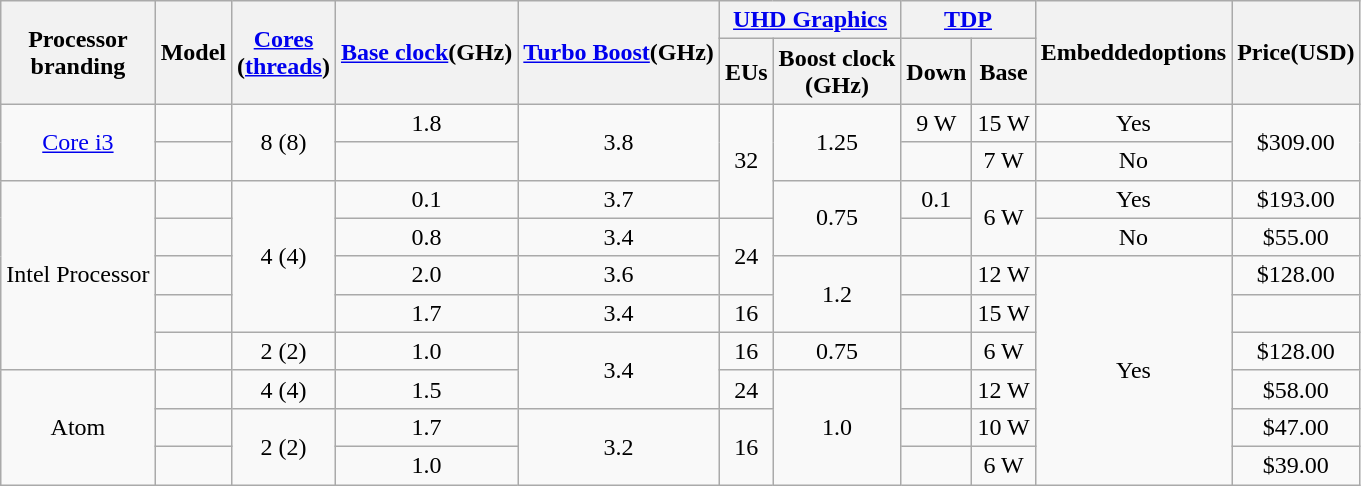<table class="wikitable sortable" style="text-align: center;">
<tr>
<th rowspan="2">Processor <br> branding</th>
<th rowspan="2">Model</th>
<th rowspan="2"><a href='#'>Cores</a><br>(<a href='#'>threads</a>)</th>
<th rowspan="2"><a href='#'>Base clock</a>(GHz)</th>
<th rowspan="2"><a href='#'>Turbo Boost</a>(GHz)</th>
<th colspan="2"><a href='#'>UHD Graphics</a></th>
<th colspan="2"><a href='#'>TDP</a></th>
<th rowspan="2">Embeddedoptions</th>
<th rowspan="2">Price(USD)</th>
</tr>
<tr>
<th>EUs</th>
<th>Boost clock <br> (GHz)</th>
<th>Down</th>
<th>Base</th>
</tr>
<tr>
<td rowspan="2"><a href='#'>Core i3</a></td>
<td></td>
<td rowspan="2">8 (8)</td>
<td>1.8</td>
<td rowspan="2">3.8</td>
<td rowspan="3">32</td>
<td rowspan="2">1.25</td>
<td>9 W</td>
<td>15 W</td>
<td>Yes</td>
<td rowspan="2">$309.00</td>
</tr>
<tr>
<td></td>
<td></td>
<td></td>
<td>7 W</td>
<td>No</td>
</tr>
<tr>
<td rowspan="5">Intel Processor</td>
<td></td>
<td rowspan="4">4 (4)</td>
<td>0.1</td>
<td>3.7</td>
<td rowspan="2">0.75</td>
<td>0.1</td>
<td rowspan="2">6 W</td>
<td>Yes</td>
<td>$193.00</td>
</tr>
<tr>
<td></td>
<td>0.8</td>
<td>3.4</td>
<td rowspan="2">24</td>
<td></td>
<td>No</td>
<td rowspan="1">$55.00</td>
</tr>
<tr>
<td></td>
<td>2.0</td>
<td>3.6</td>
<td rowspan="2">1.2</td>
<td></td>
<td>12 W</td>
<td rowspan="6">Yes</td>
<td>$128.00</td>
</tr>
<tr>
<td></td>
<td>1.7</td>
<td>3.4</td>
<td>16</td>
<td></td>
<td>15 W</td>
<td></td>
</tr>
<tr>
<td></td>
<td>2 (2)</td>
<td>1.0</td>
<td rowspan="2">3.4</td>
<td>16</td>
<td>0.75</td>
<td></td>
<td>6 W</td>
<td>$128.00</td>
</tr>
<tr>
<td rowspan="3">Atom</td>
<td></td>
<td>4 (4)</td>
<td>1.5</td>
<td>24</td>
<td rowspan="3">1.0</td>
<td></td>
<td>12 W</td>
<td>$58.00</td>
</tr>
<tr>
<td></td>
<td rowspan="2">2 (2)</td>
<td>1.7</td>
<td rowspan="2">3.2</td>
<td rowspan="2">16</td>
<td></td>
<td>10 W</td>
<td>$47.00</td>
</tr>
<tr>
<td></td>
<td>1.0</td>
<td></td>
<td>6 W</td>
<td>$39.00</td>
</tr>
</table>
